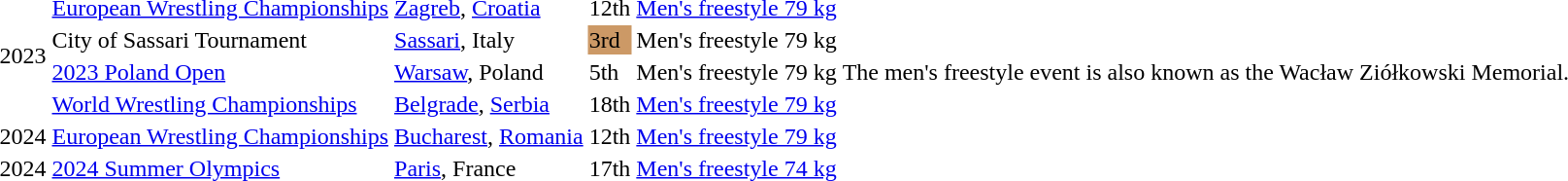<table>
<tr>
<td rowspan="4">2023</td>
<td><a href='#'>European Wrestling Championships</a></td>
<td><a href='#'>Zagreb</a>, <a href='#'>Croatia</a></td>
<td>12th</td>
<td><a href='#'>Men's freestyle 79 kg</a></td>
<td></td>
</tr>
<tr>
<td>City of Sassari Tournament</td>
<td><a href='#'>Sassari</a>, Italy</td>
<td style="background-color:#cc9966;">3rd</td>
<td>Men's freestyle 79 kg</td>
<td></td>
</tr>
<tr>
<td><a href='#'>2023 Poland Open</a></td>
<td><a href='#'>Warsaw</a>, Poland</td>
<td>5th</td>
<td>Men's freestyle 79 kg</td>
<td>The men's freestyle event is also known as the Wacław Ziółkowski Memorial.</td>
</tr>
<tr>
<td><a href='#'>World Wrestling Championships</a></td>
<td><a href='#'>Belgrade</a>, <a href='#'>Serbia</a></td>
<td>18th</td>
<td><a href='#'>Men's freestyle 79 kg</a></td>
<td></td>
</tr>
<tr>
<td>2024</td>
<td><a href='#'>European Wrestling Championships</a></td>
<td><a href='#'>Bucharest</a>, <a href='#'>Romania</a></td>
<td>12th</td>
<td><a href='#'>Men's freestyle 79 kg</a></td>
<td></td>
</tr>
<tr>
<td>2024</td>
<td><a href='#'>2024 Summer Olympics</a></td>
<td><a href='#'>Paris</a>, France</td>
<td>17th</td>
<td><a href='#'>Men's freestyle 74 kg</a></td>
<td></td>
</tr>
</table>
